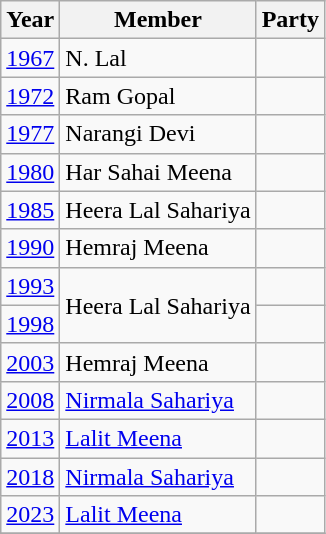<table class="wikitable sortable">
<tr>
<th>Year</th>
<th>Member</th>
<th colspan="2">Party</th>
</tr>
<tr>
<td><a href='#'>1967</a></td>
<td>N. Lal</td>
<td></td>
</tr>
<tr>
<td><a href='#'>1972</a></td>
<td>Ram Gopal</td>
<td></td>
</tr>
<tr>
<td><a href='#'>1977</a></td>
<td>Narangi Devi</td>
<td></td>
</tr>
<tr>
<td><a href='#'>1980</a></td>
<td>Har Sahai Meena</td>
<td></td>
</tr>
<tr>
<td><a href='#'>1985</a></td>
<td>Heera Lal Sahariya</td>
<td></td>
</tr>
<tr>
<td><a href='#'>1990</a></td>
<td>Hemraj Meena</td>
<td></td>
</tr>
<tr>
<td><a href='#'>1993</a></td>
<td rowspan=2>Heera Lal Sahariya</td>
<td></td>
</tr>
<tr>
<td><a href='#'>1998</a></td>
<td></td>
</tr>
<tr>
<td><a href='#'>2003</a></td>
<td>Hemraj Meena</td>
<td></td>
</tr>
<tr>
<td><a href='#'>2008</a></td>
<td><a href='#'>Nirmala Sahariya</a></td>
<td></td>
</tr>
<tr>
<td><a href='#'>2013</a></td>
<td><a href='#'>Lalit Meena</a></td>
<td></td>
</tr>
<tr>
<td><a href='#'>2018</a></td>
<td><a href='#'>Nirmala Sahariya</a></td>
<td></td>
</tr>
<tr>
<td><a href='#'>2023</a></td>
<td><a href='#'>Lalit Meena</a></td>
<td></td>
</tr>
<tr>
</tr>
</table>
